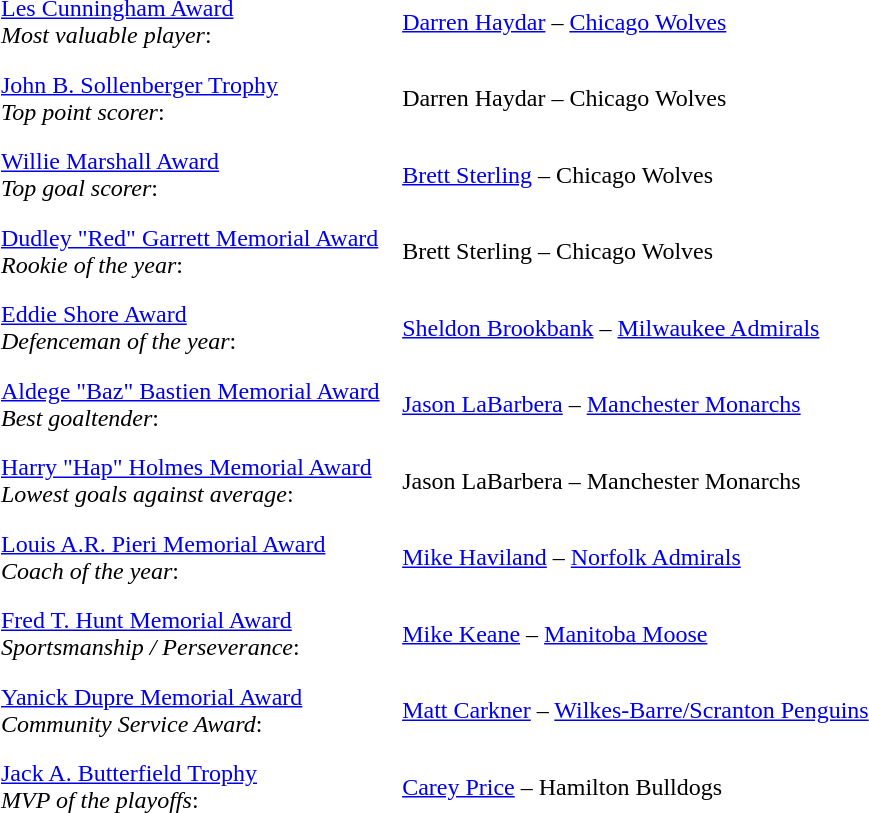<table cellpadding="5" cellspacing="5">
<tr>
<td><a href='#'>Les Cunningham Award</a><br><em>Most valuable player</em>:</td>
<td><a href='#'>Darren Haydar</a> – <a href='#'>Chicago Wolves</a></td>
</tr>
<tr>
<td><a href='#'>John B. Sollenberger Trophy</a><br><em>Top point scorer</em>:</td>
<td>Darren Haydar – Chicago Wolves</td>
</tr>
<tr>
<td><a href='#'>Willie Marshall Award</a><br><em>Top goal scorer</em>:</td>
<td><a href='#'>Brett Sterling</a> – Chicago Wolves</td>
</tr>
<tr>
<td><a href='#'>Dudley "Red" Garrett Memorial Award</a><br><em>Rookie of the year</em>:</td>
<td>Brett Sterling – Chicago Wolves</td>
</tr>
<tr>
<td><a href='#'>Eddie Shore Award</a><br><em>Defenceman of the year</em>:</td>
<td><a href='#'>Sheldon Brookbank</a> – <a href='#'>Milwaukee Admirals</a></td>
</tr>
<tr>
<td><a href='#'>Aldege "Baz" Bastien Memorial Award</a><br><em>Best goaltender</em>:</td>
<td><a href='#'>Jason LaBarbera</a> – <a href='#'>Manchester Monarchs</a></td>
</tr>
<tr>
<td><a href='#'>Harry "Hap" Holmes Memorial Award</a><br><em>Lowest goals against average</em>:</td>
<td>Jason LaBarbera – Manchester Monarchs</td>
</tr>
<tr>
<td><a href='#'>Louis A.R. Pieri Memorial Award</a><br><em>Coach of the year</em>:</td>
<td><a href='#'>Mike Haviland</a> – <a href='#'>Norfolk Admirals</a></td>
</tr>
<tr>
<td><a href='#'>Fred T. Hunt Memorial Award</a><br><em>Sportsmanship / Perseverance</em>:</td>
<td><a href='#'>Mike Keane</a> – <a href='#'>Manitoba Moose</a></td>
</tr>
<tr>
<td><a href='#'>Yanick Dupre Memorial Award</a><br><em>Community Service Award</em>:</td>
<td><a href='#'>Matt Carkner</a> – <a href='#'>Wilkes-Barre/Scranton Penguins</a></td>
</tr>
<tr>
<td><a href='#'>Jack A. Butterfield Trophy</a><br><em>MVP of the playoffs</em>:</td>
<td><a href='#'>Carey Price</a> – Hamilton Bulldogs</td>
</tr>
</table>
